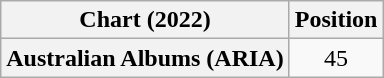<table class="wikitable plainrowheaders" style="text-align:center">
<tr>
<th scope="col">Chart (2022)</th>
<th scope="col">Position</th>
</tr>
<tr>
<th scope="row">Australian Albums (ARIA)</th>
<td>45</td>
</tr>
</table>
